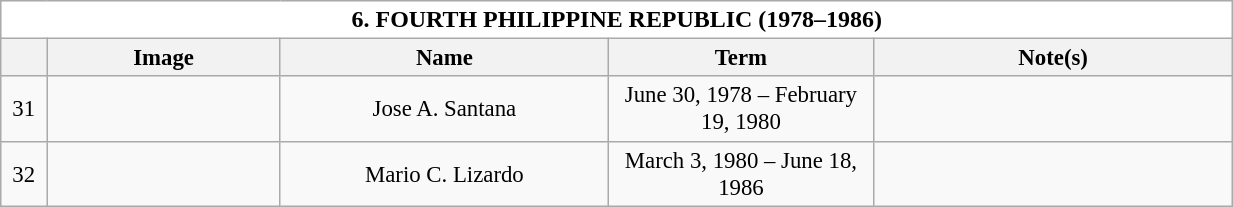<table class="wikitable collapsible collapsed" style="vertical-align:top;text-align:center;font-size:95%;">
<tr>
<th style="background-color:white;font-size:105%;width:51em;" colspan=5>6. FOURTH PHILIPPINE REPUBLIC (1978–1986)</th>
</tr>
<tr>
<th style="width: 1em;text-align:center"></th>
<th style="width: 7em;text-align:center">Image</th>
<th style="width: 10em;text-align:center">Name</th>
<th style="width: 8em;text-align:center">Term</th>
<th style="width: 11em;text-align:center">Note(s)</th>
</tr>
<tr>
<td>31</td>
<td></td>
<td>Jose A. Santana</td>
<td>June 30, 1978 – February 19, 1980</td>
<td></td>
</tr>
<tr>
<td>32</td>
<td></td>
<td>Mario C. Lizardo</td>
<td>March 3, 1980 – June 18, 1986</td>
<td></td>
</tr>
</table>
